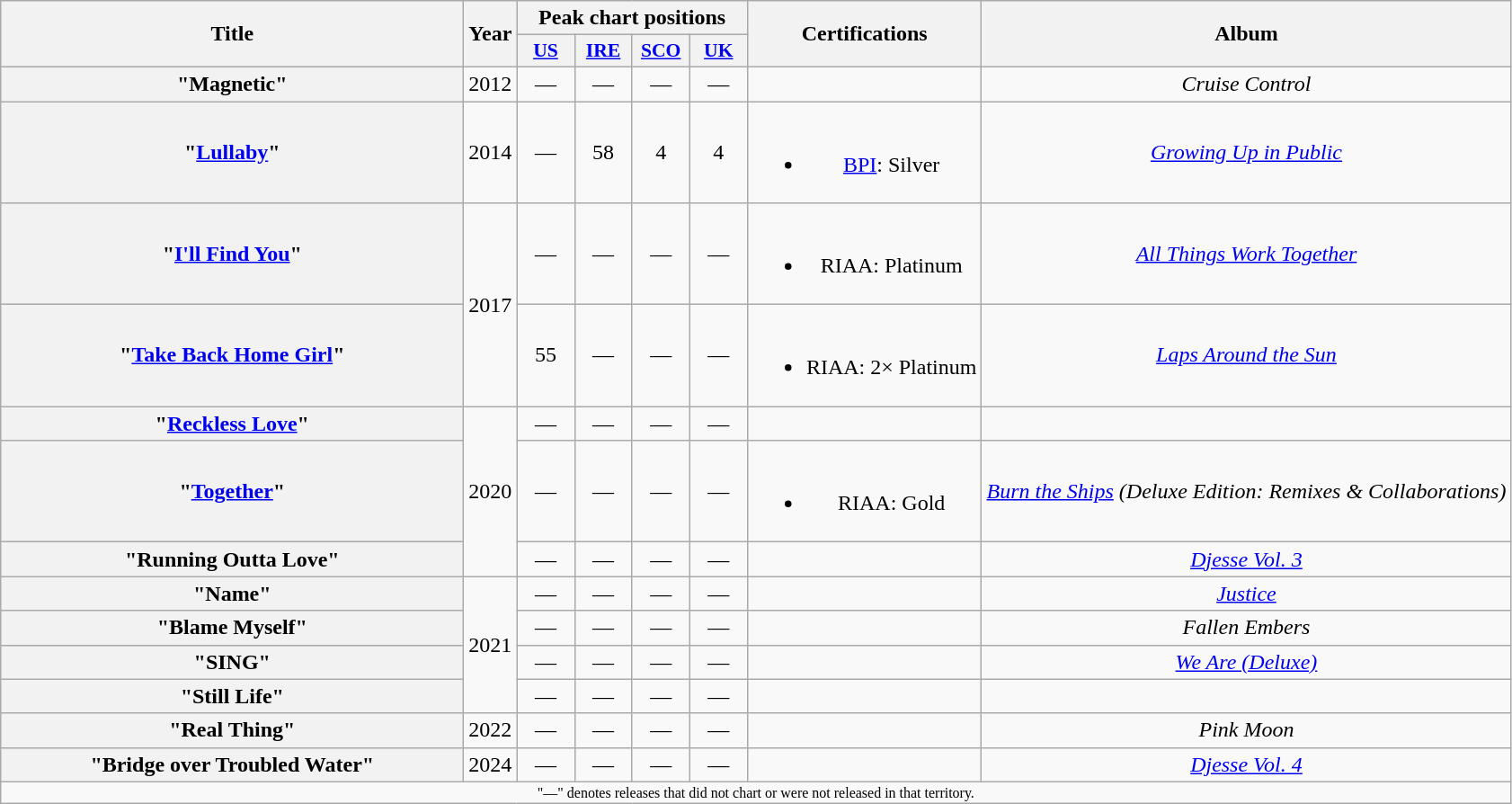<table class="wikitable plainrowheaders" style="text-align:center;">
<tr>
<th scope="col" rowspan="2" style="width:21em;">Title</th>
<th scope="col" rowspan="2">Year</th>
<th scope="col" colspan="4">Peak chart positions</th>
<th scope="col" rowspan="2">Certifications</th>
<th scope="col" rowspan="2">Album</th>
</tr>
<tr>
<th scope="col" style="width:2.5em;font-size:90%;"><a href='#'>US</a><br></th>
<th scope="col" style="width:2.5em;font-size:90%;"><a href='#'>IRE</a><br></th>
<th scope="col" style="width:2.5em;font-size:90%;"><a href='#'>SCO</a><br></th>
<th scope="col" style="width:2.5em;font-size:90%;"><a href='#'>UK</a><br></th>
</tr>
<tr>
<th scope="row">"Magnetic"<br></th>
<td>2012</td>
<td>—</td>
<td>—</td>
<td>—</td>
<td>—</td>
<td></td>
<td><em>Cruise Control</em></td>
</tr>
<tr>
<th scope="row">"<a href='#'>Lullaby</a>"<br></th>
<td>2014</td>
<td>—</td>
<td>58</td>
<td>4</td>
<td>4</td>
<td><br><ul><li><a href='#'>BPI</a>: Silver</li></ul></td>
<td><em><a href='#'>Growing Up in Public</a></em></td>
</tr>
<tr>
<th scope="row">"<a href='#'>I'll Find You</a>"<br></th>
<td rowspan="2">2017</td>
<td>—</td>
<td>—</td>
<td>—</td>
<td>—</td>
<td><br><ul><li>RIAA: Platinum</li></ul></td>
<td><em><a href='#'>All Things Work Together</a></em></td>
</tr>
<tr>
<th scope="row">"<a href='#'>Take Back Home Girl</a>"<br></th>
<td>55</td>
<td>—</td>
<td>—</td>
<td>—</td>
<td><br><ul><li>RIAA: 2× Platinum</li></ul></td>
<td><em><a href='#'>Laps Around the Sun</a></em></td>
</tr>
<tr>
<th scope="row">"<a href='#'>Reckless Love</a>"<br></th>
<td rowspan="3">2020</td>
<td>—</td>
<td>—</td>
<td>—</td>
<td>—</td>
<td></td>
<td></td>
</tr>
<tr>
<th scope="row">"<a href='#'>Together</a>"<br> </th>
<td>—</td>
<td>—</td>
<td>—</td>
<td>—</td>
<td><br><ul><li>RIAA: Gold</li></ul></td>
<td><em><a href='#'>Burn the Ships</a> (Deluxe Edition: Remixes & Collaborations)</em></td>
</tr>
<tr>
<th scope="row">"Running Outta Love"<br> </th>
<td>—</td>
<td>—</td>
<td>—</td>
<td>—</td>
<td></td>
<td><em><a href='#'>Djesse Vol. 3</a></em></td>
</tr>
<tr>
<th scope="row">"Name" <br> </th>
<td rowspan="4">2021</td>
<td>—</td>
<td>—</td>
<td>—</td>
<td>—</td>
<td></td>
<td><em><a href='#'>Justice</a></em></td>
</tr>
<tr>
<th scope="row">"Blame Myself" <br> </th>
<td>—</td>
<td>—</td>
<td>—</td>
<td>—</td>
<td></td>
<td><em>Fallen Embers</em></td>
</tr>
<tr>
<th scope="row">"SING"<br></th>
<td>—</td>
<td>—</td>
<td>—</td>
<td>―</td>
<td></td>
<td><em><a href='#'>We Are (Deluxe)</a></em></td>
</tr>
<tr>
<th scope="row">"Still Life"<br></th>
<td>—</td>
<td>—</td>
<td>—</td>
<td>—</td>
<td></td>
<td></td>
</tr>
<tr>
<th scope="row">"Real Thing" <br> </th>
<td>2022</td>
<td>—</td>
<td>—</td>
<td>—</td>
<td>—</td>
<td></td>
<td><em>Pink Moon</em></td>
</tr>
<tr>
<th scope="row">"Bridge over Troubled Water" <br> </th>
<td rowspan="1">2024</td>
<td>—</td>
<td>—</td>
<td>—</td>
<td>—</td>
<td></td>
<td><em><a href='#'>Djesse Vol. 4</a></em></td>
</tr>
<tr>
<td colspan="8" style="font-size:8pt">"—" denotes releases that did not chart or were not released in that territory.</td>
</tr>
</table>
